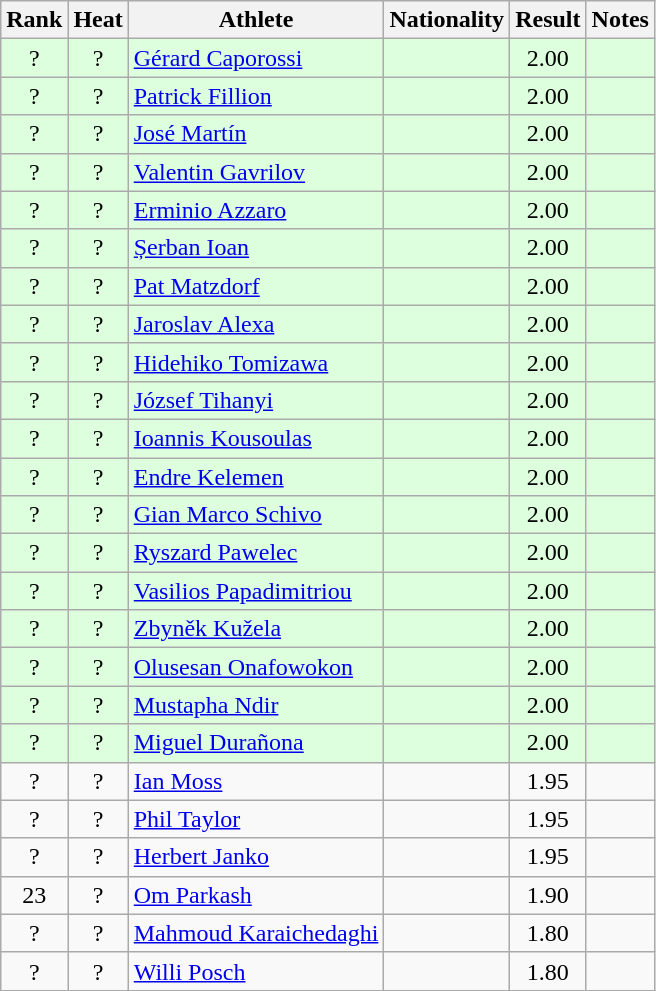<table class="wikitable sortable" style="text-align:center">
<tr>
<th>Rank</th>
<th>Heat</th>
<th>Athlete</th>
<th>Nationality</th>
<th>Result</th>
<th>Notes</th>
</tr>
<tr bgcolor=ddffdd>
<td>?</td>
<td>?</td>
<td align=left><a href='#'>Gérard Caporossi</a></td>
<td align=left></td>
<td>2.00</td>
<td></td>
</tr>
<tr bgcolor=ddffdd>
<td>?</td>
<td>?</td>
<td align=left><a href='#'>Patrick Fillion</a></td>
<td align=left></td>
<td>2.00</td>
<td></td>
</tr>
<tr bgcolor=ddffdd>
<td>?</td>
<td>?</td>
<td align=left><a href='#'>José Martín</a></td>
<td align=left></td>
<td>2.00</td>
<td></td>
</tr>
<tr bgcolor=ddffdd>
<td>?</td>
<td>?</td>
<td align=left><a href='#'>Valentin Gavrilov</a></td>
<td align=left></td>
<td>2.00</td>
<td></td>
</tr>
<tr bgcolor=ddffdd>
<td>?</td>
<td>?</td>
<td align=left><a href='#'>Erminio Azzaro</a></td>
<td align=left></td>
<td>2.00</td>
<td></td>
</tr>
<tr bgcolor=ddffdd>
<td>?</td>
<td>?</td>
<td align=left><a href='#'>Șerban Ioan</a></td>
<td align=left></td>
<td>2.00</td>
<td></td>
</tr>
<tr bgcolor=ddffdd>
<td>?</td>
<td>?</td>
<td align=left><a href='#'>Pat Matzdorf</a></td>
<td align=left></td>
<td>2.00</td>
<td></td>
</tr>
<tr bgcolor=ddffdd>
<td>?</td>
<td>?</td>
<td align=left><a href='#'>Jaroslav Alexa</a></td>
<td align=left></td>
<td>2.00</td>
<td></td>
</tr>
<tr bgcolor=ddffdd>
<td>?</td>
<td>?</td>
<td align=left><a href='#'>Hidehiko Tomizawa</a></td>
<td align=left></td>
<td>2.00</td>
<td></td>
</tr>
<tr bgcolor=ddffdd>
<td>?</td>
<td>?</td>
<td align=left><a href='#'>József Tihanyi</a></td>
<td align=left></td>
<td>2.00</td>
<td></td>
</tr>
<tr bgcolor=ddffdd>
<td>?</td>
<td>?</td>
<td align=left><a href='#'>Ioannis Kousoulas</a></td>
<td align=left></td>
<td>2.00</td>
<td></td>
</tr>
<tr bgcolor=ddffdd>
<td>?</td>
<td>?</td>
<td align=left><a href='#'>Endre Kelemen</a></td>
<td align=left></td>
<td>2.00</td>
<td></td>
</tr>
<tr bgcolor=ddffdd>
<td>?</td>
<td>?</td>
<td align=left><a href='#'>Gian Marco Schivo</a></td>
<td align=left></td>
<td>2.00</td>
<td></td>
</tr>
<tr bgcolor=ddffdd>
<td>?</td>
<td>?</td>
<td align=left><a href='#'>Ryszard Pawelec</a></td>
<td align=left></td>
<td>2.00</td>
<td></td>
</tr>
<tr bgcolor=ddffdd>
<td>?</td>
<td>?</td>
<td align=left><a href='#'>Vasilios Papadimitriou</a></td>
<td align=left></td>
<td>2.00</td>
<td></td>
</tr>
<tr bgcolor=ddffdd>
<td>?</td>
<td>?</td>
<td align=left><a href='#'>Zbyněk Kužela</a></td>
<td align=left></td>
<td>2.00</td>
<td></td>
</tr>
<tr bgcolor=ddffdd>
<td>?</td>
<td>?</td>
<td align=left><a href='#'>Olusesan Onafowokon</a></td>
<td align=left></td>
<td>2.00</td>
<td></td>
</tr>
<tr bgcolor=ddffdd>
<td>?</td>
<td>?</td>
<td align=left><a href='#'>Mustapha Ndir</a></td>
<td align=left></td>
<td>2.00</td>
<td></td>
</tr>
<tr bgcolor=ddffdd>
<td>?</td>
<td>?</td>
<td align=left><a href='#'>Miguel Durañona</a></td>
<td align=left></td>
<td>2.00</td>
<td></td>
</tr>
<tr>
<td>?</td>
<td>?</td>
<td align=left><a href='#'>Ian Moss</a></td>
<td align=left></td>
<td>1.95</td>
<td></td>
</tr>
<tr>
<td>?</td>
<td>?</td>
<td align=left><a href='#'>Phil Taylor</a></td>
<td align=left></td>
<td>1.95</td>
<td></td>
</tr>
<tr>
<td>?</td>
<td>?</td>
<td align=left><a href='#'>Herbert Janko</a></td>
<td align=left></td>
<td>1.95</td>
<td></td>
</tr>
<tr>
<td>23</td>
<td>?</td>
<td align=left><a href='#'>Om Parkash</a></td>
<td align=left></td>
<td>1.90</td>
<td></td>
</tr>
<tr>
<td>?</td>
<td>?</td>
<td align=left><a href='#'>Mahmoud Karaichedaghi</a></td>
<td align=left></td>
<td>1.80</td>
<td></td>
</tr>
<tr>
<td>?</td>
<td>?</td>
<td align=left><a href='#'>Willi Posch</a></td>
<td align=left></td>
<td>1.80</td>
<td></td>
</tr>
</table>
